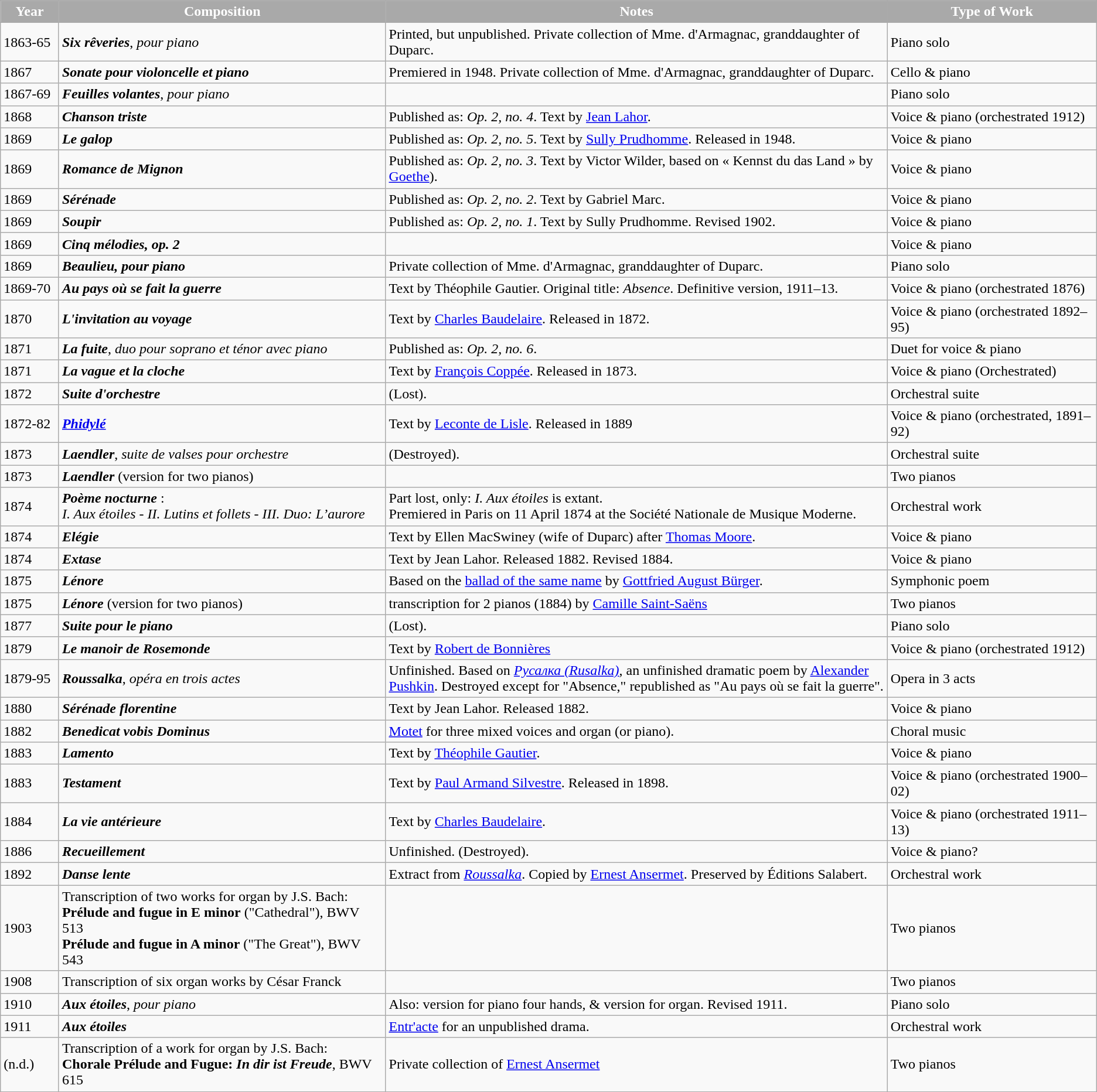<table class="wikitable sortable" padding="5">
<tr ---- bgcolor="#f9f9f9">
</tr>
<tr>
<th width="70 px" style="background:Darkgray; color:White">Year</th>
<th width="500 px" style="background:Darkgray; color:White">Composition</th>
<th width="800 px" style="background:Darkgray; color:White">Notes</th>
<th width="300 px" style="background:Darkgray; color:White">Type of Work</th>
</tr>
<tr>
<td>1863-65</td>
<td><strong><em>Six rêveries</em></strong>, <em>pour piano</em></td>
<td>Printed, but unpublished. Private collection of Mme. d'Armagnac, granddaughter of Duparc.</td>
<td>Piano solo</td>
</tr>
<tr>
<td>1867</td>
<td><strong><em>Sonate pour violoncelle et piano</em></strong></td>
<td>Premiered in 1948. Private collection of Mme. d'Armagnac, granddaughter of Duparc.</td>
<td>Cello & piano</td>
</tr>
<tr>
<td>1867-69</td>
<td><strong><em>Feuilles volantes</em></strong>, <em>pour piano</em></td>
<td></td>
<td>Piano solo</td>
</tr>
<tr>
<td>1868</td>
<td><strong><em>Chanson triste</em></strong></td>
<td>Published as: <em>Op. 2, no. 4</em>. Text by <a href='#'>Jean Lahor</a>.</td>
<td>Voice & piano (orchestrated 1912)</td>
</tr>
<tr>
<td>1869</td>
<td><strong><em>Le galop</em></strong></td>
<td>Published as: <em>Op. 2, no. 5</em>. Text by <a href='#'>Sully Prudhomme</a>.  Released in 1948.</td>
<td>Voice & piano</td>
</tr>
<tr>
<td>1869</td>
<td><strong><em>Romance de Mignon</em></strong></td>
<td>Published as: <em>Op. 2, no. 3</em>. Text by Victor Wilder, based on « Kennst du das Land » by <a href='#'>Goethe</a>).</td>
<td>Voice & piano</td>
</tr>
<tr>
<td>1869</td>
<td><strong><em>Sérénade</em></strong></td>
<td>Published as: <em>Op. 2, no. 2</em>. Text by Gabriel Marc.</td>
<td>Voice & piano</td>
</tr>
<tr>
<td>1869</td>
<td><strong><em>Soupir</em></strong></td>
<td>Published as: <em>Op. 2, no. 1</em>. Text by Sully Prudhomme. Revised 1902.</td>
<td>Voice & piano</td>
</tr>
<tr>
<td>1869</td>
<td><strong><em>Cinq mélodies, op. 2</em></strong></td>
<td></td>
<td>Voice & piano</td>
</tr>
<tr>
<td>1869</td>
<td><strong><em>Beaulieu, pour piano</em></strong></td>
<td>Private collection of Mme. d'Armagnac, granddaughter of Duparc.</td>
<td>Piano solo</td>
</tr>
<tr>
<td>1869-70</td>
<td><strong><em>Au pays où se fait la guerre</em></strong></td>
<td>Text by Théophile Gautier. Original title: <em>Absence</em>. Definitive version, 1911–13.</td>
<td>Voice & piano (orchestrated 1876)</td>
</tr>
<tr>
<td>1870</td>
<td><strong><em>L'invitation au voyage</em></strong></td>
<td>Text by <a href='#'>Charles Baudelaire</a>. Released in 1872.</td>
<td>Voice & piano (orchestrated 1892–95)</td>
</tr>
<tr>
<td>1871</td>
<td><strong><em>La fuite</em></strong>, <em>duo pour soprano et ténor avec piano</em></td>
<td>Published as: <em>Op. 2, no. 6</em>.</td>
<td>Duet for voice & piano</td>
</tr>
<tr>
<td>1871</td>
<td><strong><em>La vague et la cloche</em></strong></td>
<td>Text by <a href='#'>François Coppée</a>. Released in 1873.</td>
<td>Voice & piano (Orchestrated)</td>
</tr>
<tr>
<td>1872</td>
<td><strong><em>Suite d'orchestre</em></strong></td>
<td>(Lost).</td>
<td>Orchestral suite</td>
</tr>
<tr>
<td>1872-82</td>
<td><strong><em><a href='#'>Phidylé</a></em></strong></td>
<td>Text by <a href='#'>Leconte de Lisle</a>. Released in 1889</td>
<td>Voice & piano (orchestrated, 1891–92)</td>
</tr>
<tr>
<td>1873</td>
<td><strong><em>Laendler</em></strong>, <em>suite de valses pour orchestre</em></td>
<td>(Destroyed).</td>
<td>Orchestral suite</td>
</tr>
<tr>
<td>1873</td>
<td><strong><em>Laendler</em></strong> (version for two pianos)</td>
<td></td>
<td>Two pianos</td>
</tr>
<tr>
<td>1874</td>
<td><strong><em>Poème nocturne</em></strong> : <br><em>I. Aux étoiles - II. Lutins et follets - III. Duo: L’aurore</em></td>
<td>Part lost, only: <em>I. Aux étoiles</em> is extant. <br>Premiered in Paris on 11 April 1874 at the Société Nationale de Musique Moderne.</td>
<td>Orchestral work</td>
</tr>
<tr>
<td>1874</td>
<td><strong><em>Elégie</em></strong></td>
<td>Text by Ellen MacSwiney (wife of Duparc) after <a href='#'>Thomas Moore</a>.</td>
<td>Voice & piano</td>
</tr>
<tr>
<td>1874</td>
<td><strong><em>Extase</em></strong></td>
<td>Text by Jean Lahor. Released 1882. Revised 1884.</td>
<td>Voice & piano</td>
</tr>
<tr>
<td>1875</td>
<td><strong><em>Lénore</em></strong></td>
<td>Based on the <a href='#'>ballad of the same name</a> by <a href='#'>Gottfried August Bürger</a>.</td>
<td>Symphonic poem</td>
</tr>
<tr>
<td>1875</td>
<td><strong><em>Lénore</em></strong> (version for two pianos)</td>
<td>transcription for 2 pianos (1884) by <a href='#'>Camille Saint-Saëns</a></td>
<td>Two pianos</td>
</tr>
<tr>
<td>1877</td>
<td><strong><em>Suite pour le piano</em></strong></td>
<td>(Lost).</td>
<td>Piano solo</td>
</tr>
<tr>
<td>1879</td>
<td><strong><em>Le manoir de Rosemonde</em></strong></td>
<td>Text by <a href='#'>Robert de Bonnières</a></td>
<td>Voice & piano (orchestrated 1912)</td>
</tr>
<tr>
<td>1879-95</td>
<td><strong><em>Roussalka</em></strong>, <em>opéra en trois actes</em></td>
<td>Unfinished. Based on <em><a href='#'>Русалка (Rusalka)</a></em>, an unfinished dramatic poem by <a href='#'>Alexander Pushkin</a>. Destroyed except for "Absence," republished as "Au pays où se fait la guerre".</td>
<td>Opera in 3 acts</td>
</tr>
<tr>
<td>1880</td>
<td><strong><em>Sérénade florentine</em></strong></td>
<td>Text by Jean Lahor. Released 1882.</td>
<td>Voice & piano</td>
</tr>
<tr>
<td>1882</td>
<td><strong><em>Benedicat vobis Dominus</em></strong></td>
<td><a href='#'>Motet</a> for three mixed voices and organ (or piano).</td>
<td>Choral music</td>
</tr>
<tr>
<td>1883</td>
<td><strong><em>Lamento</em></strong></td>
<td>Text by <a href='#'>Théophile Gautier</a>.</td>
<td>Voice & piano</td>
</tr>
<tr>
<td>1883</td>
<td><strong><em>Testament</em></strong></td>
<td>Text by <a href='#'>Paul Armand Silvestre</a>. Released in 1898.</td>
<td>Voice & piano (orchestrated 1900–02)</td>
</tr>
<tr>
<td>1884</td>
<td><strong><em>La vie antérieure</em></strong></td>
<td>Text by <a href='#'>Charles Baudelaire</a>.</td>
<td>Voice & piano (orchestrated 1911–13)</td>
</tr>
<tr>
<td>1886</td>
<td><strong><em>Recueillement</em></strong></td>
<td>Unfinished. (Destroyed).</td>
<td>Voice & piano?</td>
</tr>
<tr>
<td>1892</td>
<td><strong><em>Danse lente</em></strong></td>
<td>Extract from <a href='#'><em>Roussalka</em></a>. Copied by <a href='#'>Ernest Ansermet</a>. Preserved by Éditions Salabert.</td>
<td>Orchestral work</td>
</tr>
<tr>
<td>1903</td>
<td>Transcription of two works for organ by J.S. Bach: <br><strong>Prélude and fugue in E minor</strong> ("Cathedral"), BWV 513<br><strong>Prélude and fugue in A minor</strong> ("The Great"), BWV 543</td>
<td></td>
<td>Two pianos</td>
</tr>
<tr>
<td>1908</td>
<td>Transcription of six organ works by César Franck</td>
<td></td>
<td>Two pianos</td>
</tr>
<tr>
<td>1910</td>
<td><strong><em>Aux étoiles</em></strong>, <em>pour piano</em></td>
<td>Also: version for piano four hands, & version for organ. Revised 1911.</td>
<td>Piano solo</td>
</tr>
<tr>
<td>1911</td>
<td><strong><em>Aux étoiles</em></strong></td>
<td><a href='#'>Entr'acte</a> for an unpublished drama.</td>
<td>Orchestral work</td>
</tr>
<tr>
<td>(n.d.)</td>
<td>Transcription of a work for organ by J.S. Bach: <br><strong>Chorale Prélude and Fugue:</strong> <strong><em>In dir ist Freude</em></strong>, BWV 615</td>
<td>Private collection of <a href='#'>Ernest Ansermet</a></td>
<td>Two pianos</td>
</tr>
<tr>
</tr>
</table>
